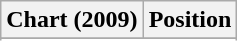<table class="wikitable sortable plainrowheaders" style="text-align:center">
<tr>
<th scope="col">Chart (2009)</th>
<th scope="col">Position</th>
</tr>
<tr>
</tr>
<tr>
</tr>
</table>
